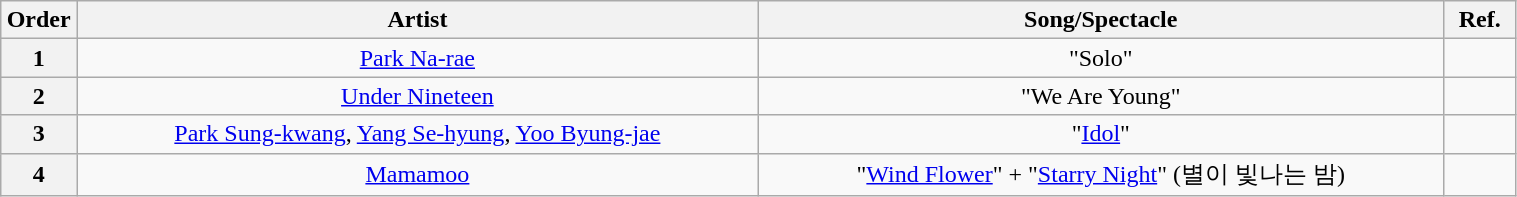<table class="wikitable" style="text-align:center; width:80%;">
<tr>
<th width="5%">Order</th>
<th>Artist</th>
<th>Song/Spectacle</th>
<th>Ref.</th>
</tr>
<tr>
<th>1</th>
<td><a href='#'>Park Na-rae</a></td>
<td>"Solo" </td>
<td></td>
</tr>
<tr>
<th>2</th>
<td><a href='#'>Under Nineteen</a></td>
<td>"We Are Young"</td>
<td></td>
</tr>
<tr>
<th>3</th>
<td><a href='#'>Park Sung-kwang</a>, <a href='#'>Yang Se-hyung</a>, <a href='#'>Yoo Byung-jae</a></td>
<td>"<a href='#'>Idol</a>" </td>
<td></td>
</tr>
<tr>
<th>4</th>
<td><a href='#'>Mamamoo</a></td>
<td>"<a href='#'>Wind Flower</a>" + "<a href='#'>Starry Night</a>" (별이 빛나는 밤)</td>
<td></td>
</tr>
</table>
